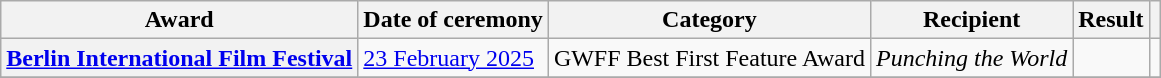<table class="wikitable sortable plainrowheaders">
<tr>
<th>Award</th>
<th>Date of ceremony</th>
<th>Category</th>
<th>Recipient</th>
<th>Result</th>
<th></th>
</tr>
<tr>
<th scope="row" rowspan="1"><a href='#'>Berlin International Film Festival</a></th>
<td rowspan="1"><a href='#'>23 February 2025</a></td>
<td>GWFF Best First Feature Award</td>
<td><em>Punching the World</em></td>
<td></td>
<td align="center"></td>
</tr>
<tr>
</tr>
</table>
